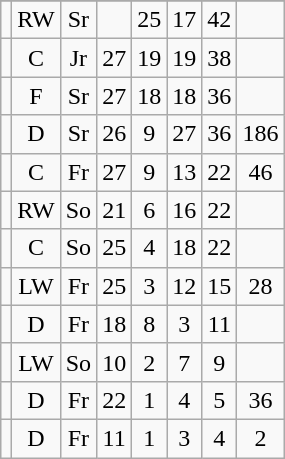<table class="wikitable sortable" style="text-align:center">
<tr>
</tr>
<tr>
<td align=left></td>
<td>RW</td>
<td>Sr</td>
<td></td>
<td>25</td>
<td>17</td>
<td>42</td>
<td></td>
</tr>
<tr>
<td align=left></td>
<td>C</td>
<td>Jr</td>
<td>27</td>
<td>19</td>
<td>19</td>
<td>38</td>
<td></td>
</tr>
<tr>
<td align=left></td>
<td>F</td>
<td>Sr</td>
<td>27</td>
<td>18</td>
<td>18</td>
<td>36</td>
<td></td>
</tr>
<tr>
<td align=left></td>
<td>D</td>
<td>Sr</td>
<td>26</td>
<td>9</td>
<td>27</td>
<td>36</td>
<td>186</td>
</tr>
<tr>
<td align=left></td>
<td>C</td>
<td>Fr</td>
<td>27</td>
<td>9</td>
<td>13</td>
<td>22</td>
<td>46</td>
</tr>
<tr>
<td align=left></td>
<td>RW</td>
<td>So</td>
<td>21</td>
<td>6</td>
<td>16</td>
<td>22</td>
<td></td>
</tr>
<tr>
<td align=left></td>
<td>C</td>
<td>So</td>
<td>25</td>
<td>4</td>
<td>18</td>
<td>22</td>
<td></td>
</tr>
<tr>
<td align=left></td>
<td>LW</td>
<td>Fr</td>
<td>25</td>
<td>3</td>
<td>12</td>
<td>15</td>
<td>28</td>
</tr>
<tr>
<td align=left></td>
<td>D</td>
<td>Fr</td>
<td>18</td>
<td>8</td>
<td>3</td>
<td>11</td>
<td></td>
</tr>
<tr>
<td align=left></td>
<td>LW</td>
<td>So</td>
<td>10</td>
<td>2</td>
<td>7</td>
<td>9</td>
<td></td>
</tr>
<tr>
<td align=left></td>
<td>D</td>
<td>Fr</td>
<td>22</td>
<td>1</td>
<td>4</td>
<td>5</td>
<td>36</td>
</tr>
<tr>
<td align=left></td>
<td>D</td>
<td>Fr</td>
<td>11</td>
<td>1</td>
<td>3</td>
<td>4</td>
<td>2</td>
</tr>
</table>
